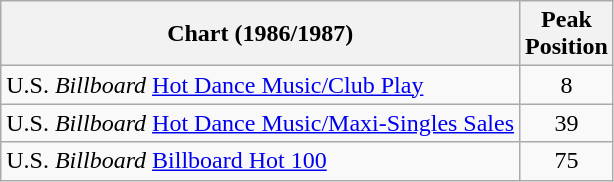<table class="wikitable">
<tr>
<th>Chart (1986/1987)</th>
<th>Peak<br>Position</th>
</tr>
<tr>
<td>U.S. <em>Billboard</em> <a href='#'>Hot Dance Music/Club Play</a></td>
<td align="center">8</td>
</tr>
<tr>
<td>U.S. <em>Billboard</em> <a href='#'>Hot Dance Music/Maxi-Singles Sales</a></td>
<td align="center">39</td>
</tr>
<tr>
<td>U.S. <em>Billboard</em> <a href='#'>Billboard Hot 100</a></td>
<td align="center">75</td>
</tr>
</table>
